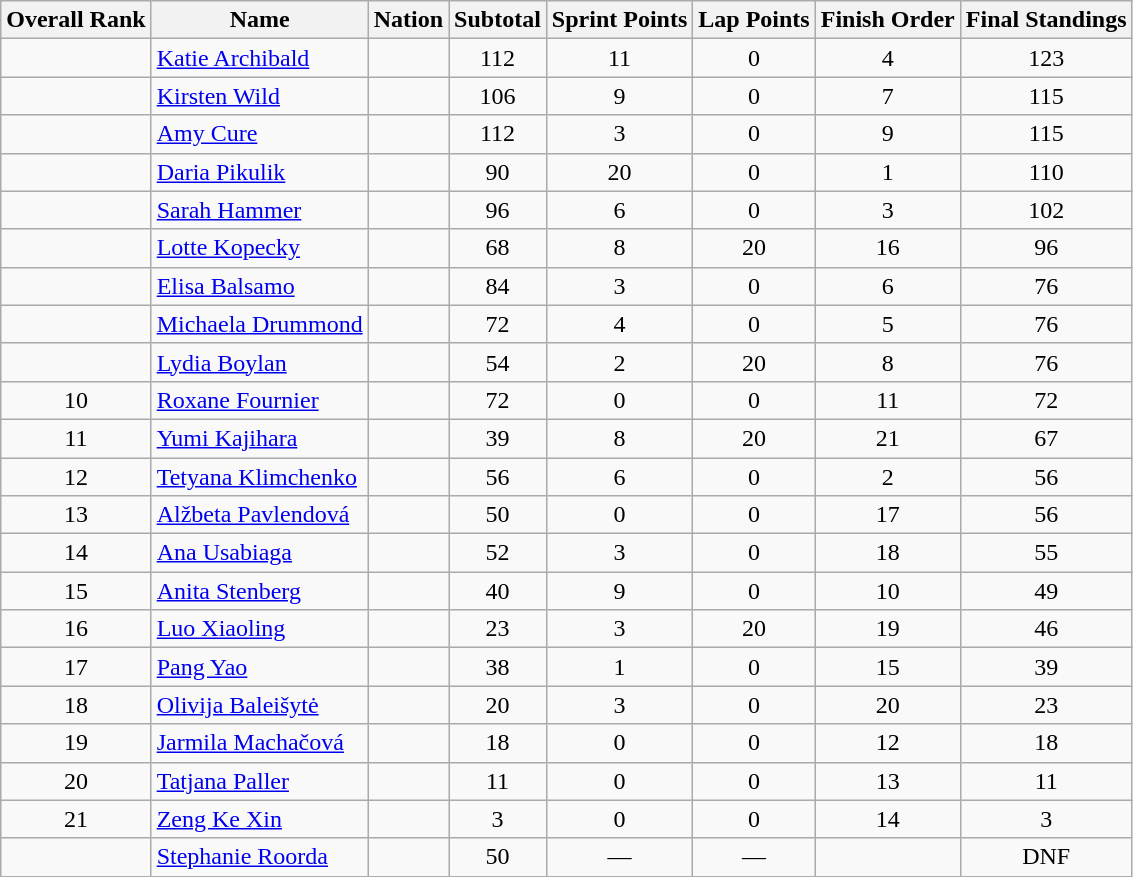<table class="wikitable sortable" style="text-align:center">
<tr>
<th>Overall Rank</th>
<th>Name</th>
<th>Nation</th>
<th>Subtotal</th>
<th>Sprint Points</th>
<th>Lap Points</th>
<th>Finish Order</th>
<th>Final Standings</th>
</tr>
<tr>
<td></td>
<td align=left><a href='#'>Katie Archibald</a></td>
<td align=left></td>
<td>112</td>
<td>11</td>
<td>0</td>
<td>4</td>
<td>123</td>
</tr>
<tr>
<td></td>
<td align=left><a href='#'>Kirsten Wild</a></td>
<td align=left></td>
<td>106</td>
<td>9</td>
<td>0</td>
<td>7</td>
<td>115</td>
</tr>
<tr>
<td></td>
<td align=left><a href='#'>Amy Cure</a></td>
<td align=left></td>
<td>112</td>
<td>3</td>
<td>0</td>
<td>9</td>
<td>115</td>
</tr>
<tr>
<td></td>
<td align=left><a href='#'>Daria Pikulik</a></td>
<td align=left></td>
<td>90</td>
<td>20</td>
<td>0</td>
<td>1</td>
<td>110</td>
</tr>
<tr>
<td></td>
<td align=left><a href='#'>Sarah Hammer</a></td>
<td align=left></td>
<td>96</td>
<td>6</td>
<td>0</td>
<td>3</td>
<td>102</td>
</tr>
<tr>
<td></td>
<td align=left><a href='#'>Lotte Kopecky</a></td>
<td align=left></td>
<td>68</td>
<td>8</td>
<td>20</td>
<td>16</td>
<td>96</td>
</tr>
<tr>
<td></td>
<td align=left><a href='#'>Elisa Balsamo</a></td>
<td align=left></td>
<td>84</td>
<td>3</td>
<td>0</td>
<td>6</td>
<td>76</td>
</tr>
<tr>
<td></td>
<td align=left><a href='#'>Michaela Drummond</a></td>
<td align=left></td>
<td>72</td>
<td>4</td>
<td>0</td>
<td>5</td>
<td>76</td>
</tr>
<tr>
<td></td>
<td align=left><a href='#'>Lydia Boylan</a></td>
<td align=left></td>
<td>54</td>
<td>2</td>
<td>20</td>
<td>8</td>
<td>76</td>
</tr>
<tr>
<td>10</td>
<td align=left><a href='#'>Roxane Fournier</a></td>
<td align=left></td>
<td>72</td>
<td>0</td>
<td>0</td>
<td>11</td>
<td>72</td>
</tr>
<tr>
<td>11</td>
<td align=left><a href='#'>Yumi Kajihara</a></td>
<td align=left></td>
<td>39</td>
<td>8</td>
<td>20</td>
<td>21</td>
<td>67</td>
</tr>
<tr>
<td>12</td>
<td align=left><a href='#'>Tetyana Klimchenko</a></td>
<td align=left></td>
<td>56</td>
<td>6</td>
<td>0</td>
<td>2</td>
<td>56</td>
</tr>
<tr>
<td>13</td>
<td align=left><a href='#'>Alžbeta Pavlendová</a></td>
<td align=left></td>
<td>50</td>
<td>0</td>
<td>0</td>
<td>17</td>
<td>56</td>
</tr>
<tr>
<td>14</td>
<td align=left><a href='#'>Ana Usabiaga</a></td>
<td align=left></td>
<td>52</td>
<td>3</td>
<td>0</td>
<td>18</td>
<td>55</td>
</tr>
<tr>
<td>15</td>
<td align=left><a href='#'>Anita Stenberg</a></td>
<td align=left></td>
<td>40</td>
<td>9</td>
<td>0</td>
<td>10</td>
<td>49</td>
</tr>
<tr>
<td>16</td>
<td align=left><a href='#'>Luo Xiaoling</a></td>
<td align=left></td>
<td>23</td>
<td>3</td>
<td>20</td>
<td>19</td>
<td>46</td>
</tr>
<tr>
<td>17</td>
<td align=left><a href='#'>Pang Yao</a></td>
<td align=left></td>
<td>38</td>
<td>1</td>
<td>0</td>
<td>15</td>
<td>39</td>
</tr>
<tr>
<td>18</td>
<td align=left><a href='#'>Olivija Baleišytė</a></td>
<td align=left></td>
<td>20</td>
<td>3</td>
<td>0</td>
<td>20</td>
<td>23</td>
</tr>
<tr>
<td>19</td>
<td align=left><a href='#'>Jarmila Machačová</a></td>
<td align=left></td>
<td>18</td>
<td>0</td>
<td>0</td>
<td>12</td>
<td>18</td>
</tr>
<tr>
<td>20</td>
<td align=left><a href='#'>Tatjana Paller</a></td>
<td align=left></td>
<td>11</td>
<td>0</td>
<td>0</td>
<td>13</td>
<td>11</td>
</tr>
<tr>
<td>21</td>
<td align=left><a href='#'>Zeng Ke Xin</a></td>
<td align=left></td>
<td>3</td>
<td>0</td>
<td>0</td>
<td>14</td>
<td>3</td>
</tr>
<tr>
<td></td>
<td align=left><a href='#'>Stephanie Roorda</a></td>
<td align=left></td>
<td>50</td>
<td>—</td>
<td>—</td>
<td></td>
<td>DNF</td>
</tr>
</table>
